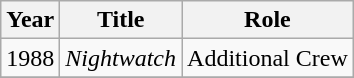<table class="wikitable">
<tr>
<th>Year</th>
<th>Title</th>
<th>Role</th>
</tr>
<tr>
<td>1988</td>
<td><em>Nightwatch</em></td>
<td>Additional Crew</td>
</tr>
<tr>
</tr>
</table>
